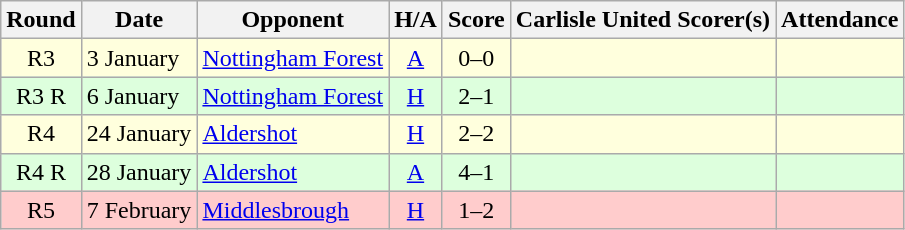<table class="wikitable" style="text-align:center">
<tr>
<th>Round</th>
<th>Date</th>
<th>Opponent</th>
<th>H/A</th>
<th>Score</th>
<th>Carlisle United Scorer(s)</th>
<th>Attendance</th>
</tr>
<tr bgcolor=#ffffdd>
<td>R3</td>
<td align=left>3 January</td>
<td align=left><a href='#'>Nottingham Forest</a></td>
<td><a href='#'>A</a></td>
<td>0–0</td>
<td align=left></td>
<td></td>
</tr>
<tr bgcolor=#ddffdd>
<td>R3 R</td>
<td align=left>6 January</td>
<td align=left><a href='#'>Nottingham Forest</a></td>
<td><a href='#'>H</a></td>
<td>2–1</td>
<td align=left></td>
<td></td>
</tr>
<tr bgcolor=#ffffdd>
<td>R4</td>
<td align=left>24 January</td>
<td align=left><a href='#'>Aldershot</a></td>
<td><a href='#'>H</a></td>
<td>2–2</td>
<td align=left></td>
<td></td>
</tr>
<tr bgcolor=#ddffdd>
<td>R4 R</td>
<td align=left>28 January</td>
<td align=left><a href='#'>Aldershot</a></td>
<td><a href='#'>A</a></td>
<td>4–1</td>
<td align=left></td>
<td></td>
</tr>
<tr bgcolor=#FFCCCC>
<td>R5</td>
<td align=left>7 February</td>
<td align=left><a href='#'>Middlesbrough</a></td>
<td><a href='#'>H</a></td>
<td>1–2</td>
<td align=left></td>
<td></td>
</tr>
</table>
